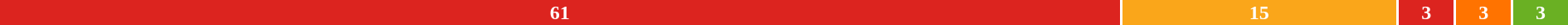<table style="width:100%; text-align:center;">
<tr style="color:white;">
<td style="background:#DC241f; width:71.7%;"><strong>61</strong></td>
<td style="background:#FAA61A; width:17.6%;"><strong>15</strong></td>
<td style="background:#DC241f; width:3.5%;"><strong>3</strong></td>
<td style="background:#FF7300; width:3.5%;"><strong>3</strong></td>
<td style="background:#6AB023; width:3.5%;"><strong>3</strong></td>
</tr>
<tr>
<td><span></span></td>
<td><span></span></td>
<td><span></span></td>
<td><span></span></td>
<td><span></span></td>
</tr>
</table>
